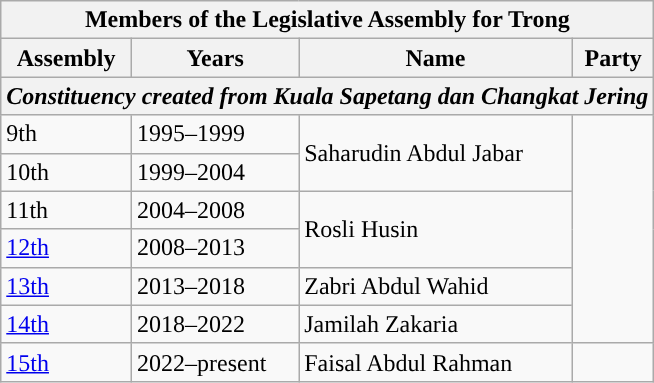<table class="wikitable">
<tr>
<th colspan="4">Members of the Legislative Assembly for Trong</th>
</tr>
<tr>
<th>Assembly</th>
<th>Years</th>
<th>Name</th>
<th>Party</th>
</tr>
<tr>
<th colspan="4"><em>Constituency created from Kuala Sapetang dan Changkat Jering</em></th>
</tr>
<tr>
<td>9th</td>
<td>1995–1999</td>
<td rowspan="2">Saharudin Abdul Jabar</td>
<td rowspan="6"></td>
</tr>
<tr>
<td>10th</td>
<td>1999–2004</td>
</tr>
<tr>
<td>11th</td>
<td>2004–2008</td>
<td rowspan="2">Rosli Husin</td>
</tr>
<tr>
<td><a href='#'>12th</a></td>
<td>2008–2013</td>
</tr>
<tr>
<td><a href='#'>13th</a></td>
<td>2013–2018</td>
<td>Zabri Abdul Wahid</td>
</tr>
<tr>
<td><a href='#'>14th</a></td>
<td>2018–2022</td>
<td>Jamilah Zakaria</td>
</tr>
<tr>
<td><a href='#'>15th</a></td>
<td>2022–present</td>
<td>Faisal Abdul Rahman</td>
<td></td>
</tr>
</table>
